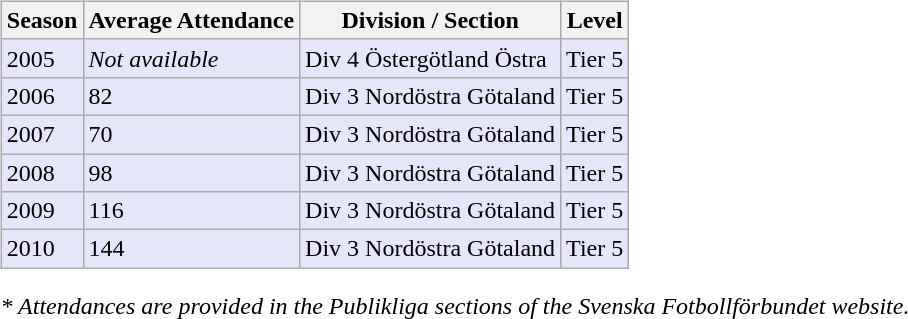<table>
<tr>
<td valign="top" width=0%><br><table class="wikitable">
<tr style="background:#f0f6fa;">
<th><strong>Season</strong></th>
<th><strong>Average Attendance</strong></th>
<th><strong>Division / Section</strong></th>
<th><strong>Level</strong></th>
</tr>
<tr>
<td style="background:#E6E6FA;">2005</td>
<td style="background:#E6E6FA;"><em>Not available</em></td>
<td style="background:#E6E6FA;">Div 4 Östergötland Östra</td>
<td style="background:#E6E6FA;">Tier 5</td>
</tr>
<tr>
<td style="background:#E6E6FA;">2006</td>
<td style="background:#E6E6FA;">82</td>
<td style="background:#E6E6FA;">Div 3 Nordöstra Götaland</td>
<td style="background:#E6E6FA;">Tier 5</td>
</tr>
<tr>
<td style="background:#E6E6FA;">2007</td>
<td style="background:#E6E6FA;">70</td>
<td style="background:#E6E6FA;">Div 3 Nordöstra Götaland</td>
<td style="background:#E6E6FA;">Tier 5</td>
</tr>
<tr>
<td style="background:#E6E6FA;">2008</td>
<td style="background:#E6E6FA;">98</td>
<td style="background:#E6E6FA;">Div 3 Nordöstra Götaland</td>
<td style="background:#E6E6FA;">Tier 5</td>
</tr>
<tr>
<td style="background:#E6E6FA;">2009</td>
<td style="background:#E6E6FA;">116</td>
<td style="background:#E6E6FA;">Div 3 Nordöstra Götaland</td>
<td style="background:#E6E6FA;">Tier 5</td>
</tr>
<tr>
<td style="background:#E6E6FA;">2010</td>
<td style="background:#E6E6FA;">144</td>
<td style="background:#E6E6FA;">Div 3 Nordöstra Götaland</td>
<td style="background:#E6E6FA;">Tier 5</td>
</tr>
</table>
<em>* Attendances are provided in the Publikliga sections of the Svenska Fotbollförbundet website.</em> </td>
</tr>
</table>
